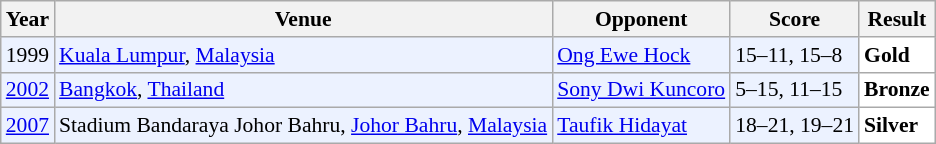<table class="sortable wikitable" style="font-size: 90%;">
<tr>
<th>Year</th>
<th>Venue</th>
<th>Opponent</th>
<th>Score</th>
<th>Result</th>
</tr>
<tr style="background:#ECF2FF">
<td align="center">1999</td>
<td align="left"><a href='#'>Kuala Lumpur</a>, <a href='#'>Malaysia</a></td>
<td align="left"> <a href='#'>Ong Ewe Hock</a></td>
<td align="left">15–11, 15–8</td>
<td style="text-align:left; background:white"> <strong>Gold</strong></td>
</tr>
<tr style="background:#ECF2FF">
<td align="center"><a href='#'>2002</a></td>
<td align="left"><a href='#'>Bangkok</a>, <a href='#'>Thailand</a></td>
<td align="left"> <a href='#'>Sony Dwi Kuncoro</a></td>
<td align="left">5–15, 11–15</td>
<td style="text-align:left; background:white"> <strong>Bronze</strong></td>
</tr>
<tr style="background:#ECF2FF">
<td align="center"><a href='#'>2007</a></td>
<td align="left">Stadium Bandaraya Johor Bahru, <a href='#'>Johor Bahru</a>, <a href='#'>Malaysia</a></td>
<td align="left"> <a href='#'>Taufik Hidayat</a></td>
<td align="left">18–21, 19–21</td>
<td style="text-align:left; background:white"> <strong>Silver</strong></td>
</tr>
</table>
